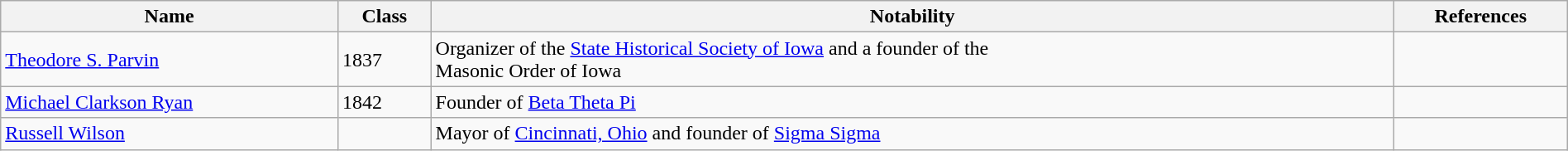<table class="wikitable sortable" " style="width:100%;">
<tr>
<th>Name</th>
<th>Class</th>
<th>Notability</th>
<th>References</th>
</tr>
<tr>
<td><a href='#'>Theodore S. Parvin</a></td>
<td>1837</td>
<td>Organizer of the <a href='#'>State Historical Society of Iowa</a>  and a founder of the<br>Masonic Order of Iowa</td>
<td></td>
</tr>
<tr>
<td><a href='#'>Michael Clarkson Ryan</a></td>
<td>1842</td>
<td>Founder of <a href='#'>Beta Theta Pi</a></td>
<td></td>
</tr>
<tr>
<td><a href='#'>Russell Wilson</a></td>
<td></td>
<td>Mayor of <a href='#'>Cincinnati, Ohio</a> and founder of <a href='#'>Sigma Sigma</a></td>
<td></td>
</tr>
</table>
